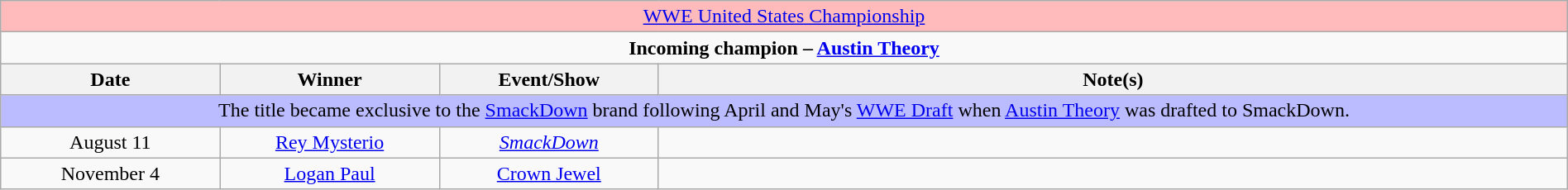<table class="wikitable" style="text-align:center; width:100%;">
<tr style="background:#FBB;">
<td colspan="4" style="text-align: center;"><a href='#'>WWE United States Championship</a></td>
</tr>
<tr>
<td colspan="4" style="text-align: center;"><strong>Incoming champion – <a href='#'>Austin Theory</a></strong></td>
</tr>
<tr>
<th width=14%>Date</th>
<th width=14%>Winner</th>
<th width=14%>Event/Show</th>
<th width=58%>Note(s)</th>
</tr>
<tr style="background:#BBF;">
<td colspan="4">The title became exclusive to the <a href='#'>SmackDown</a> brand following April and May's <a href='#'>WWE Draft</a> when <a href='#'>Austin Theory</a> was drafted to SmackDown.</td>
</tr>
<tr>
<td>August 11</td>
<td><a href='#'>Rey Mysterio</a></td>
<td><em><a href='#'>SmackDown</a></em></td>
<td></td>
</tr>
<tr>
<td>November 4</td>
<td><a href='#'>Logan Paul</a></td>
<td><a href='#'>Crown Jewel</a></td>
<td></td>
</tr>
</table>
